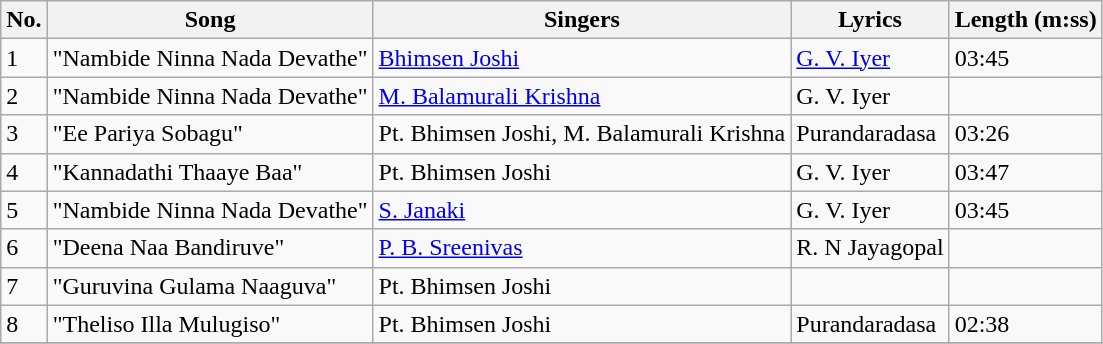<table class="wikitable">
<tr>
<th>No.</th>
<th>Song</th>
<th>Singers</th>
<th>Lyrics</th>
<th>Length (m:ss)</th>
</tr>
<tr>
<td>1</td>
<td>"Nambide Ninna Nada Devathe"</td>
<td><a href='#'>Bhimsen Joshi</a></td>
<td><a href='#'>G. V. Iyer</a></td>
<td>03:45</td>
</tr>
<tr>
<td>2</td>
<td>"Nambide Ninna Nada Devathe"</td>
<td><a href='#'>M. Balamurali Krishna</a></td>
<td>G. V. Iyer</td>
<td></td>
</tr>
<tr>
<td>3</td>
<td>"Ee Pariya Sobagu"</td>
<td>Pt. Bhimsen Joshi, M. Balamurali Krishna</td>
<td>Purandaradasa</td>
<td>03:26</td>
</tr>
<tr>
<td>4</td>
<td>"Kannadathi Thaaye Baa"</td>
<td>Pt. Bhimsen Joshi</td>
<td>G. V. Iyer</td>
<td>03:47</td>
</tr>
<tr>
<td>5</td>
<td>"Nambide Ninna Nada Devathe"</td>
<td><a href='#'>S. Janaki</a></td>
<td>G. V. Iyer</td>
<td>03:45</td>
</tr>
<tr>
<td>6</td>
<td>"Deena Naa Bandiruve"</td>
<td><a href='#'>P. B. Sreenivas</a></td>
<td>R. N Jayagopal</td>
<td></td>
</tr>
<tr>
<td>7</td>
<td>"Guruvina Gulama Naaguva"</td>
<td>Pt. Bhimsen Joshi</td>
<td></td>
<td></td>
</tr>
<tr>
<td>8</td>
<td>"Theliso Illa Mulugiso"</td>
<td>Pt. Bhimsen Joshi</td>
<td>Purandaradasa</td>
<td>02:38</td>
</tr>
<tr>
</tr>
</table>
